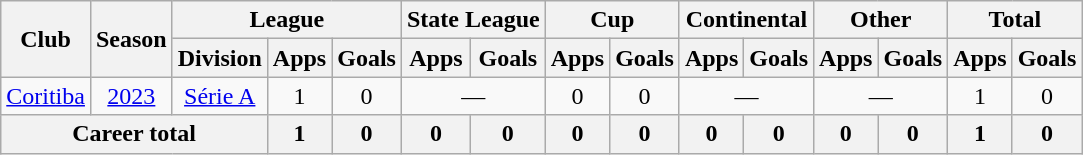<table class="wikitable" style="text-align: center;">
<tr>
<th rowspan="2">Club</th>
<th rowspan="2">Season</th>
<th colspan="3">League</th>
<th colspan="2">State League</th>
<th colspan="2">Cup</th>
<th colspan="2">Continental</th>
<th colspan="2">Other</th>
<th colspan="2">Total</th>
</tr>
<tr>
<th>Division</th>
<th>Apps</th>
<th>Goals</th>
<th>Apps</th>
<th>Goals</th>
<th>Apps</th>
<th>Goals</th>
<th>Apps</th>
<th>Goals</th>
<th>Apps</th>
<th>Goals</th>
<th>Apps</th>
<th>Goals</th>
</tr>
<tr>
<td valign="center"><a href='#'>Coritiba</a></td>
<td><a href='#'>2023</a></td>
<td><a href='#'>Série A</a></td>
<td>1</td>
<td>0</td>
<td colspan="2">—</td>
<td>0</td>
<td>0</td>
<td colspan="2">—</td>
<td colspan="2">—</td>
<td>1</td>
<td>0</td>
</tr>
<tr>
<th colspan="3"><strong>Career total</strong></th>
<th>1</th>
<th>0</th>
<th>0</th>
<th>0</th>
<th>0</th>
<th>0</th>
<th>0</th>
<th>0</th>
<th>0</th>
<th>0</th>
<th>1</th>
<th>0</th>
</tr>
</table>
